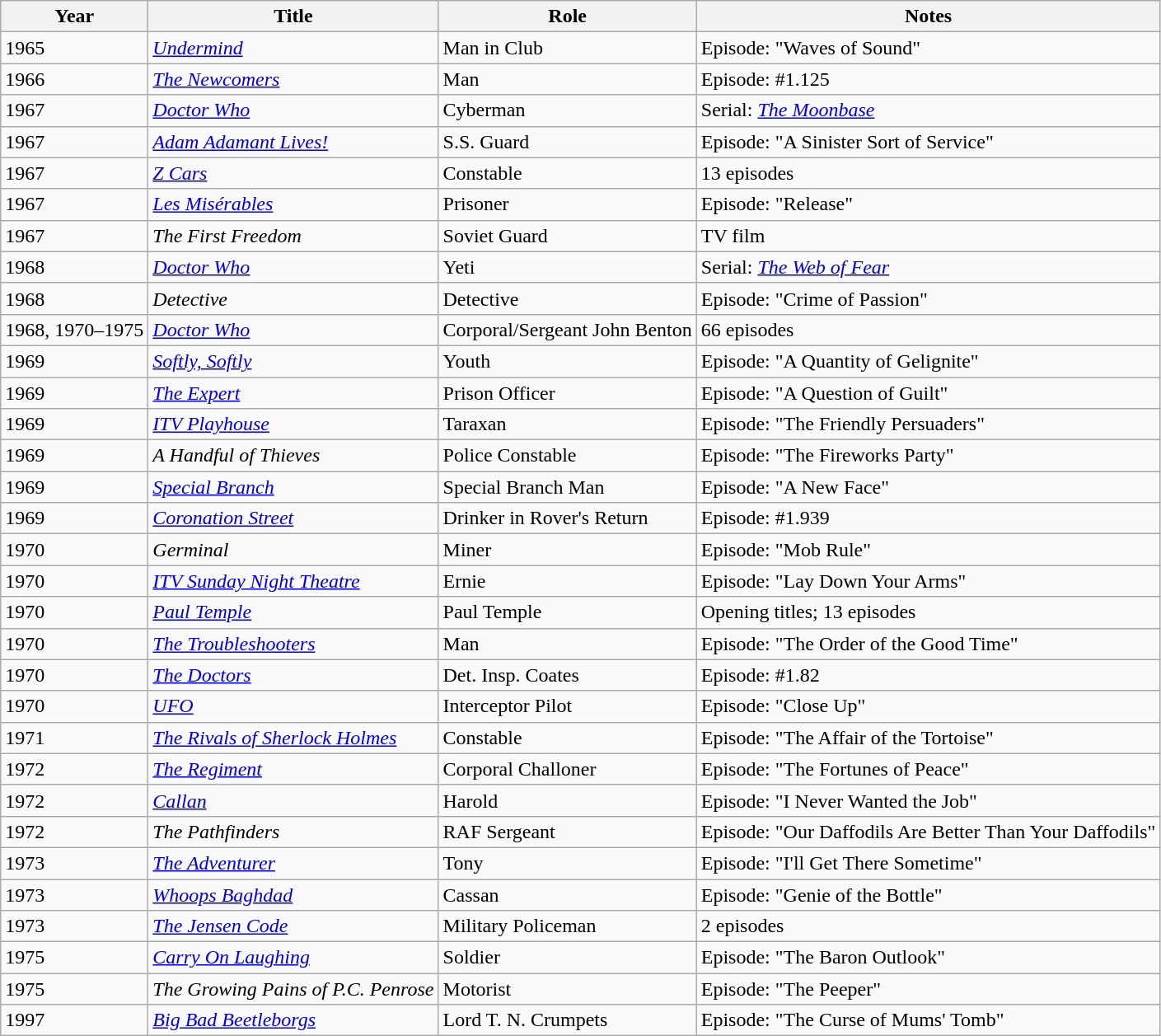<table class="wikitable">
<tr>
<th>Year</th>
<th>Title</th>
<th>Role</th>
<th>Notes</th>
</tr>
<tr>
<td>1965</td>
<td><em><a href='#'>Undermind</a></em></td>
<td>Man in Club</td>
<td>Episode: "Waves of Sound"</td>
</tr>
<tr>
<td>1966</td>
<td><em><a href='#'>The Newcomers</a></em></td>
<td>Man</td>
<td>Episode: #1.125</td>
</tr>
<tr>
<td>1967</td>
<td><em><a href='#'>Doctor Who</a></em></td>
<td>Cyberman</td>
<td>Serial: <a href='#'><em>The Moonbase</em></a></td>
</tr>
<tr>
<td>1967</td>
<td><em><a href='#'>Adam Adamant Lives!</a></em></td>
<td>S.S. Guard</td>
<td>Episode: "A Sinister Sort of Service"</td>
</tr>
<tr>
<td>1967</td>
<td><em><a href='#'>Z Cars</a></em></td>
<td>Constable</td>
<td>13 episodes</td>
</tr>
<tr>
<td>1967</td>
<td><em><a href='#'>Les Misérables</a></em></td>
<td>Prisoner</td>
<td>Episode: "Release"</td>
</tr>
<tr>
<td>1967</td>
<td><em>The First Freedom</em></td>
<td>Soviet Guard</td>
<td>TV film</td>
</tr>
<tr>
<td>1968</td>
<td><em><a href='#'>Doctor Who</a></em></td>
<td>Yeti</td>
<td>Serial: <a href='#'><em>The Web of Fear</em></a></td>
</tr>
<tr>
<td>1968</td>
<td><em>Detective</em></td>
<td>Detective</td>
<td>Episode: "Crime of Passion"</td>
</tr>
<tr>
<td>1968, 1970–1975</td>
<td><em><a href='#'>Doctor Who</a></em></td>
<td>Corporal/Sergeant John Benton</td>
<td>66 episodes</td>
</tr>
<tr>
<td>1969</td>
<td><em><a href='#'>Softly, Softly</a></em></td>
<td>Youth</td>
<td>Episode: "A Quantity of Gelignite"</td>
</tr>
<tr>
<td>1969</td>
<td><em><a href='#'>The Expert</a></em></td>
<td>Prison Officer</td>
<td>Episode: "A Question of Guilt"</td>
</tr>
<tr>
<td>1969</td>
<td><em><a href='#'>ITV Playhouse</a></em></td>
<td>Taraxan</td>
<td>Episode: "The Friendly Persuaders"</td>
</tr>
<tr>
<td>1969</td>
<td><em>A Handful of Thieves</em></td>
<td>Police Constable</td>
<td>Episode: "The Fireworks Party"</td>
</tr>
<tr>
<td>1969</td>
<td><em><a href='#'>Special Branch</a></em></td>
<td>Special Branch Man</td>
<td>Episode: "A New Face"</td>
</tr>
<tr>
<td>1969</td>
<td><em><a href='#'>Coronation Street</a></em></td>
<td>Drinker in Rover's Return</td>
<td>Episode: #1.939</td>
</tr>
<tr>
<td>1970</td>
<td><em>Germinal</em></td>
<td>Miner</td>
<td>Episode: "Mob Rule"</td>
</tr>
<tr>
<td>1970</td>
<td><em><a href='#'>ITV Sunday Night Theatre</a></em></td>
<td>Ernie</td>
<td>Episode: "Lay Down Your Arms"</td>
</tr>
<tr>
<td>1970</td>
<td><em><a href='#'>Paul Temple</a></em></td>
<td>Paul Temple</td>
<td>Opening titles; 13 episodes</td>
</tr>
<tr>
<td>1970</td>
<td><em><a href='#'>The Troubleshooters</a></em></td>
<td>Man</td>
<td>Episode: "The Order of the Good Time"</td>
</tr>
<tr>
<td>1970</td>
<td><em><a href='#'>The Doctors</a></em></td>
<td>Det. Insp. Coates</td>
<td>Episode: #1.82</td>
</tr>
<tr>
<td>1970</td>
<td><em><a href='#'>UFO</a></em></td>
<td>Interceptor Pilot</td>
<td>Episode: "Close Up"</td>
</tr>
<tr>
<td>1971</td>
<td><em><a href='#'>The Rivals of Sherlock Holmes</a></em></td>
<td>Constable</td>
<td>Episode: "The Affair of the Tortoise"</td>
</tr>
<tr>
<td>1972</td>
<td><em><a href='#'>The Regiment</a></em></td>
<td>Corporal Challoner</td>
<td>Episode: "The Fortunes of Peace"</td>
</tr>
<tr>
<td>1972</td>
<td><em><a href='#'>Callan</a></em></td>
<td>Harold</td>
<td>Episode: "I Never Wanted the Job"</td>
</tr>
<tr>
<td>1972</td>
<td><em>The Pathfinders</em></td>
<td>RAF Sergeant</td>
<td>Episode: "Our Daffodils Are Better Than Your Daffodils"</td>
</tr>
<tr>
<td>1973</td>
<td><em><a href='#'>The Adventurer</a></em></td>
<td>Tony</td>
<td>Episode: "I'll Get There Sometime"</td>
</tr>
<tr>
<td>1973</td>
<td><em><a href='#'>Whoops Baghdad</a></em></td>
<td>Cassan</td>
<td>Episode: "Genie of the Bottle"</td>
</tr>
<tr>
<td>1973</td>
<td><em><a href='#'>The Jensen Code</a></em></td>
<td>Military Policeman</td>
<td>2 episodes</td>
</tr>
<tr>
<td>1975</td>
<td><em><a href='#'>Carry On Laughing</a></em></td>
<td>Soldier</td>
<td>Episode: "The Baron Outlook"</td>
</tr>
<tr>
<td>1975</td>
<td><em>The Growing Pains of P.C. Penrose</em></td>
<td>Motorist</td>
<td>Episode: "The Peeper"</td>
</tr>
<tr>
<td>1997</td>
<td><em><a href='#'>Big Bad Beetleborgs</a></em></td>
<td>Lord T. N. Crumpets</td>
<td>Episode: "The Curse of Mums' Tomb"</td>
</tr>
</table>
